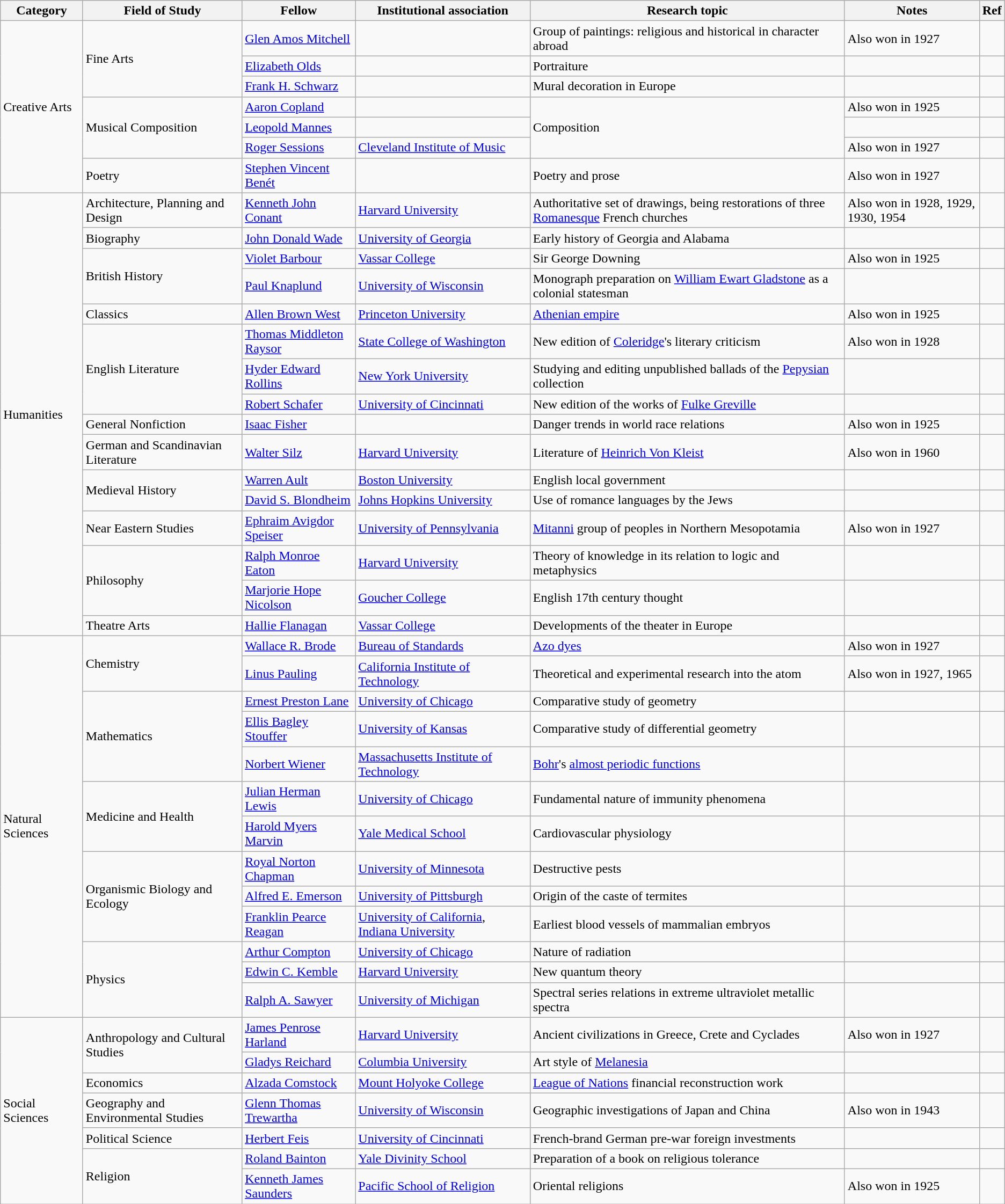<table class="wikitable sortable static-row-numbers static-row-header-text">
<tr>
<th>Category</th>
<th>Field of Study</th>
<th>Fellow</th>
<th>Institutional association </th>
<th>Research topic</th>
<th>Notes</th>
<th class="unsortable">Ref</th>
</tr>
<tr>
<td rowspan="7">Creative Arts</td>
<td rowspan="3">Fine Arts</td>
<td><a href='#'>Glen Amos Mitchell</a></td>
<td></td>
<td>Group of paintings: religious and historical in character abroad</td>
<td>Also won in 1927</td>
<td></td>
</tr>
<tr>
<td><a href='#'>Elizabeth Olds</a></td>
<td></td>
<td>Portraiture</td>
<td></td>
<td></td>
</tr>
<tr>
<td><a href='#'>Frank H. Schwarz</a></td>
<td></td>
<td>Mural decoration in Europe</td>
<td></td>
<td></td>
</tr>
<tr>
<td rowspan="3">Musical Composition</td>
<td><a href='#'>Aaron Copland</a></td>
<td></td>
<td rowspan="3">Composition</td>
<td>Also won in 1925</td>
<td></td>
</tr>
<tr>
<td><a href='#'>Leopold Mannes</a></td>
<td></td>
<td></td>
<td></td>
</tr>
<tr>
<td><a href='#'>Roger Sessions</a></td>
<td><a href='#'>Cleveland Institute of Music</a></td>
<td>Also won in 1927</td>
<td></td>
</tr>
<tr>
<td>Poetry</td>
<td><a href='#'>Stephen Vincent Benét</a></td>
<td></td>
<td>Poetry and prose</td>
<td>Also won in 1927</td>
<td></td>
</tr>
<tr>
<td rowspan="16">Humanities</td>
<td>Architecture, Planning and Design</td>
<td><a href='#'>Kenneth John Conant</a></td>
<td><a href='#'>Harvard University</a></td>
<td>Authoritative set of drawings, being restorations of three <a href='#'>Romanesque</a> French churches</td>
<td>Also won in 1928, 1929, 1930, 1954</td>
<td></td>
</tr>
<tr>
<td>Biography</td>
<td><a href='#'>John Donald Wade</a></td>
<td><a href='#'>University of Georgia</a></td>
<td>Early history of Georgia and Alabama</td>
<td></td>
<td></td>
</tr>
<tr>
<td rowspan="2">British History</td>
<td><a href='#'>Violet Barbour</a></td>
<td><a href='#'>Vassar College</a></td>
<td>Sir George Downing</td>
<td>Also won in 1925</td>
<td></td>
</tr>
<tr>
<td><a href='#'>Paul Knaplund</a> </td>
<td><a href='#'>University of Wisconsin</a></td>
<td>Monograph preparation on <a href='#'>William Ewart Gladstone</a> as a colonial statesman</td>
<td></td>
<td></td>
</tr>
<tr>
<td>Classics</td>
<td><a href='#'>Allen Brown West</a></td>
<td><a href='#'>Princeton University</a></td>
<td><a href='#'>Athenian empire</a></td>
<td>Also won in 1925</td>
<td></td>
</tr>
<tr>
<td rowspan="3">English Literature</td>
<td><a href='#'>Thomas Middleton Raysor</a></td>
<td><a href='#'>State College of Washington</a></td>
<td>New edition of <a href='#'>Coleridge</a>'s literary criticism</td>
<td>Also won in 1928</td>
<td></td>
</tr>
<tr>
<td><a href='#'>Hyder Edward Rollins</a></td>
<td><a href='#'>New York University</a></td>
<td>Studying and editing unpublished ballads of the <a href='#'>Pepysian</a> collection</td>
<td></td>
<td></td>
</tr>
<tr>
<td><a href='#'>Robert Schafer</a></td>
<td><a href='#'>University of Cincinnati</a></td>
<td>New edition of the works of <a href='#'>Fulke Greville</a></td>
<td></td>
<td></td>
</tr>
<tr>
<td>General Nonfiction</td>
<td><a href='#'>Isaac Fisher</a></td>
<td></td>
<td>Danger trends in world race relations</td>
<td>Also won in 1925</td>
<td></td>
</tr>
<tr>
<td>German and Scandinavian Literature</td>
<td><a href='#'>Walter Silz</a></td>
<td><a href='#'>Harvard University</a></td>
<td>Literature of <a href='#'>Heinrich Von Kleist</a></td>
<td>Also won in 1960</td>
<td></td>
</tr>
<tr>
<td rowspan="2">Medieval History</td>
<td><a href='#'>Warren Ault</a></td>
<td><a href='#'>Boston University</a></td>
<td>English local government</td>
<td></td>
<td></td>
</tr>
<tr>
<td><a href='#'>David S. Blondheim</a></td>
<td><a href='#'>Johns Hopkins University</a></td>
<td>Use of romance languages by the Jews</td>
<td></td>
<td></td>
</tr>
<tr>
<td>Near Eastern Studies</td>
<td><a href='#'>Ephraim Avigdor Speiser</a></td>
<td><a href='#'>University of Pennsylvania</a></td>
<td><a href='#'>Mitanni</a> group of peoples in Northern Mesopotamia</td>
<td>Also won in 1927</td>
<td></td>
</tr>
<tr>
<td rowspan="2">Philosophy</td>
<td><a href='#'>Ralph Monroe Eaton</a></td>
<td><a href='#'>Harvard University</a></td>
<td>Theory of knowledge in its relation to logic and metaphysics</td>
<td></td>
<td></td>
</tr>
<tr>
<td><a href='#'>Marjorie Hope Nicolson</a></td>
<td><a href='#'>Goucher College</a></td>
<td>English 17th century thought</td>
<td></td>
<td></td>
</tr>
<tr>
<td>Theatre Arts</td>
<td><a href='#'>Hallie Flanagan</a></td>
<td><a href='#'>Vassar College</a></td>
<td>Developments of the theater in Europe</td>
<td></td>
<td></td>
</tr>
<tr>
<td rowspan="13">Natural Sciences</td>
<td rowspan="2">Chemistry</td>
<td><a href='#'>Wallace R. Brode</a></td>
<td><a href='#'>Bureau of Standards</a></td>
<td><a href='#'>Azo dyes</a></td>
<td>Also won in 1927</td>
<td></td>
</tr>
<tr>
<td><a href='#'>Linus Pauling</a></td>
<td><a href='#'>California Institute of Technology</a></td>
<td>Theoretical and experimental research into the atom</td>
<td>Also won in 1927, 1965</td>
<td></td>
</tr>
<tr>
<td rowspan="3">Mathematics</td>
<td><a href='#'>Ernest Preston Lane</a></td>
<td><a href='#'>University of Chicago</a></td>
<td>Comparative study of geometry</td>
<td></td>
<td></td>
</tr>
<tr>
<td><a href='#'>Ellis Bagley Stouffer</a></td>
<td><a href='#'>University of Kansas</a></td>
<td>Comparative study of differential geometry</td>
<td></td>
<td></td>
</tr>
<tr>
<td><a href='#'>Norbert Wiener</a></td>
<td><a href='#'>Massachusetts Institute of Technology</a></td>
<td><a href='#'>Bohr</a>'s <a href='#'>almost periodic functions</a></td>
<td></td>
<td></td>
</tr>
<tr>
<td rowspan="2">Medicine and Health</td>
<td><a href='#'>Julian Herman Lewis</a></td>
<td><a href='#'>University of Chicago</a></td>
<td>Fundamental nature of immunity phenomena</td>
<td></td>
<td></td>
</tr>
<tr>
<td><a href='#'>Harold Myers Marvin</a></td>
<td><a href='#'>Yale Medical School</a></td>
<td>Cardiovascular physiology</td>
<td></td>
<td></td>
</tr>
<tr>
<td rowspan="3">Organismic Biology and Ecology</td>
<td><a href='#'>Royal Norton Chapman</a></td>
<td><a href='#'>University of Minnesota</a></td>
<td>Destructive pests</td>
<td></td>
<td></td>
</tr>
<tr>
<td><a href='#'>Alfred E. Emerson</a></td>
<td><a href='#'>University of Pittsburgh</a></td>
<td>Origin of the caste of termites</td>
<td></td>
<td></td>
</tr>
<tr>
<td><a href='#'>Franklin Pearce Reagan</a></td>
<td><a href='#'>University of California</a>, <a href='#'>Indiana University</a></td>
<td>Earliest blood vessels of mammalian embryos</td>
<td></td>
<td></td>
</tr>
<tr>
<td rowspan="3">Physics</td>
<td><a href='#'>Arthur Compton</a></td>
<td><a href='#'>University of Chicago</a></td>
<td>Nature of radiation</td>
<td></td>
<td></td>
</tr>
<tr>
<td><a href='#'>Edwin C. Kemble</a></td>
<td><a href='#'>Harvard University</a></td>
<td>New quantum theory</td>
<td></td>
<td></td>
</tr>
<tr>
<td><a href='#'>Ralph A. Sawyer</a></td>
<td><a href='#'>University of Michigan</a></td>
<td>Spectral series relations in extreme ultraviolet metallic spectra</td>
<td></td>
<td></td>
</tr>
<tr>
<td rowspan="7">Social Sciences</td>
<td rowspan="2">Anthropology and Cultural Studies</td>
<td><a href='#'>James Penrose Harland</a></td>
<td><a href='#'>Harvard University</a></td>
<td>Ancient civilizations in Greece, Crete and Cyclades</td>
<td>Also won in 1927</td>
<td></td>
</tr>
<tr>
<td><a href='#'>Gladys Reichard</a></td>
<td><a href='#'>Columbia University</a></td>
<td>Art style of <a href='#'>Melanesia</a></td>
<td></td>
<td></td>
</tr>
<tr>
<td>Economics</td>
<td><a href='#'>Alzada Comstock</a></td>
<td><a href='#'>Mount Holyoke College</a></td>
<td><a href='#'>League of Nations</a> financial reconstruction work</td>
<td></td>
<td></td>
</tr>
<tr>
<td>Geography and Environmental Studies</td>
<td><a href='#'>Glenn Thomas Trewartha</a></td>
<td><a href='#'>University of Wisconsin</a></td>
<td>Geographic investigations of Japan and China</td>
<td>Also won in 1943</td>
<td></td>
</tr>
<tr>
<td>Political Science</td>
<td><a href='#'>Herbert Feis</a></td>
<td><a href='#'>University of Cincinnati</a></td>
<td>French-brand German pre-war foreign investments</td>
<td></td>
<td></td>
</tr>
<tr>
<td rowspan="2">Religion</td>
<td><a href='#'>Roland Bainton</a></td>
<td><a href='#'>Yale Divinity School</a></td>
<td>Preparation of a book on religious tolerance</td>
<td></td>
<td></td>
</tr>
<tr>
<td><a href='#'>Kenneth James Saunders</a></td>
<td><a href='#'>Pacific School of Religion</a></td>
<td>Oriental religions</td>
<td>Also won in 1925</td>
<td></td>
</tr>
</table>
